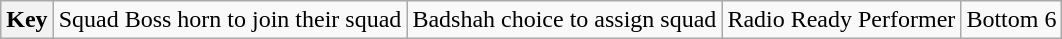<table class="wikitable">
<tr>
<th>Key</th>
<td> Squad Boss horn to join their squad</td>
<td> Badshah choice to assign squad</td>
<td> Radio Ready Performer</td>
<td> Bottom 6</td>
</tr>
</table>
